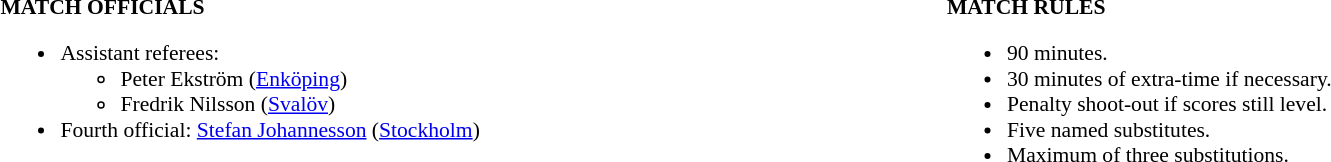<table width=100% style="font-size: 90%">
<tr>
<td width=50% valign=top><br><strong>MATCH OFFICIALS</strong><ul><li>Assistant referees:<ul><li>Peter Ekström (<a href='#'>Enköping</a>)</li><li>Fredrik Nilsson (<a href='#'>Svalöv</a>)</li></ul></li><li>Fourth official: <a href='#'>Stefan Johannesson</a> (<a href='#'>Stockholm</a>)</li></ul></td>
<td width=50% valign=top><br><strong>MATCH RULES</strong><ul><li>90 minutes.</li><li>30 minutes of extra-time if necessary.</li><li>Penalty shoot-out if scores still level.</li><li>Five named substitutes.</li><li>Maximum of three substitutions.</li></ul></td>
</tr>
</table>
